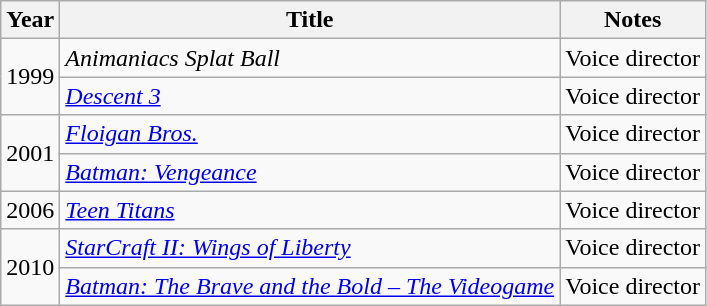<table class = "wikitable sortable">
<tr>
<th>Year</th>
<th>Title</th>
<th>Notes</th>
</tr>
<tr>
<td rowspan="2">1999</td>
<td><em>Animaniacs Splat Ball</em></td>
<td>Voice director</td>
</tr>
<tr>
<td><em><a href='#'>Descent 3</a></em></td>
<td>Voice director</td>
</tr>
<tr>
<td rowspan="2">2001</td>
<td><em><a href='#'>Floigan Bros.</a></em></td>
<td>Voice director</td>
</tr>
<tr>
<td><em><a href='#'>Batman: Vengeance</a></em></td>
<td>Voice director</td>
</tr>
<tr>
<td>2006</td>
<td><em><a href='#'>Teen Titans</a></em></td>
<td>Voice director</td>
</tr>
<tr>
<td rowspan="2">2010</td>
<td><em><a href='#'>StarCraft II: Wings of Liberty</a></em></td>
<td>Voice director</td>
</tr>
<tr>
<td><em><a href='#'>Batman: The Brave and the Bold – The Videogame</a></em></td>
<td>Voice director</td>
</tr>
</table>
